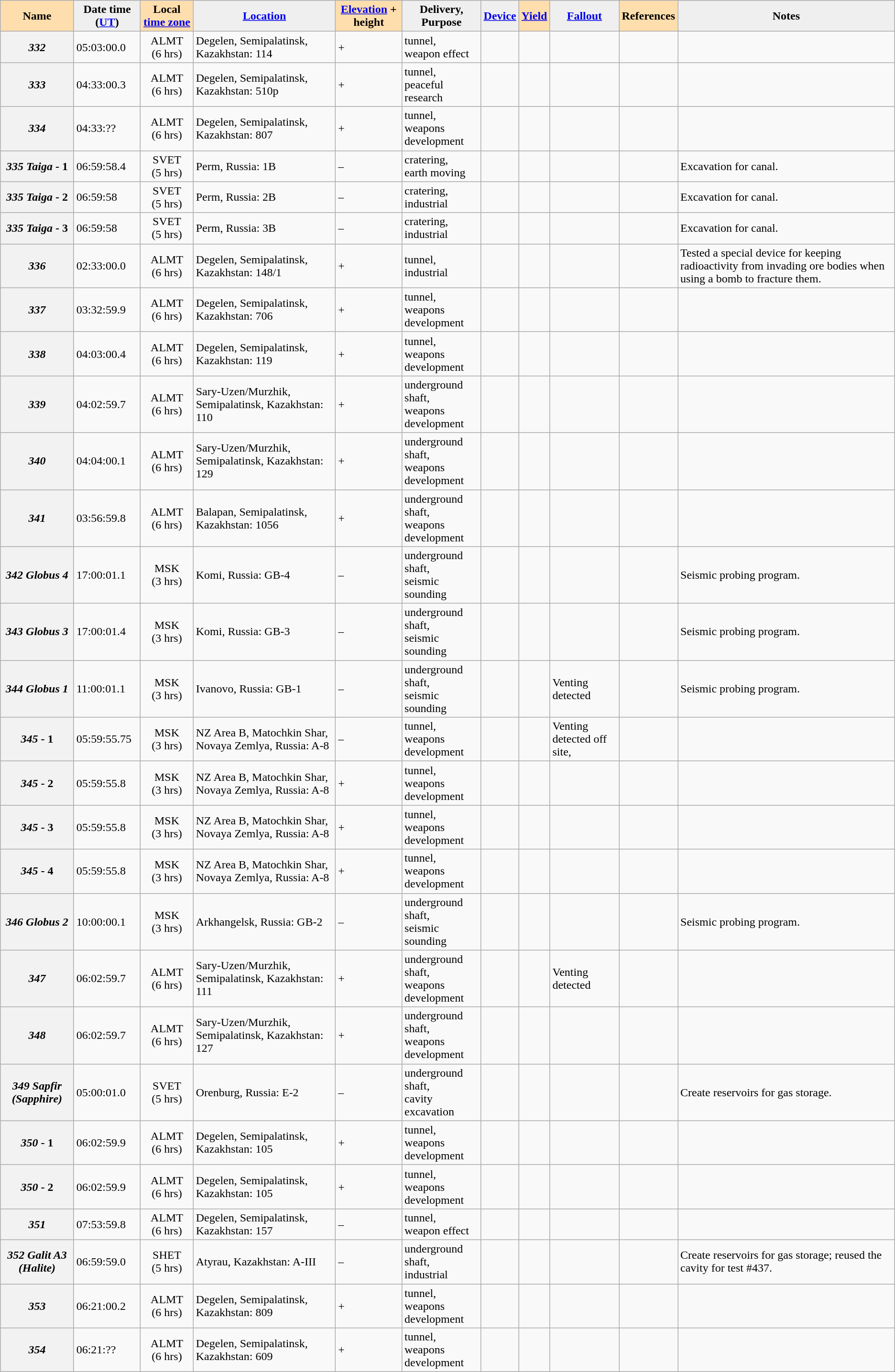<table class="wikitable sortable">
<tr>
<th style="background:#ffdead;">Name </th>
<th style="background:#efefef;">Date time (<a href='#'>UT</a>)</th>
<th style="background:#ffdead;">Local <a href='#'>time zone</a></th>
<th style="background:#efefef;"><a href='#'>Location</a></th>
<th style="background:#ffdead;"><a href='#'>Elevation</a> + height </th>
<th style="background:#efefef;">Delivery, <br>Purpose </th>
<th style="background:#efefef;"><a href='#'>Device</a></th>
<th style="background:#ffdead;"><a href='#'>Yield</a></th>
<th style="background:#efefef;" class="unsortable"><a href='#'>Fallout</a></th>
<th style="background:#ffdead;" class="unsortable">References</th>
<th style="background:#efefef;" class="unsortable">Notes</th>
</tr>
<tr>
<th><em>332</em></th>
<td> 05:03:00.0</td>
<td style="text-align:center;">ALMT (6 hrs)<br></td>
<td>Degelen, Semipalatinsk, Kazakhstan: 114 </td>
<td> +</td>
<td>tunnel,<br>weapon effect</td>
<td></td>
<td style="text-align:center;"></td>
<td></td>
<td></td>
<td></td>
</tr>
<tr>
<th><em>333</em></th>
<td> 04:33:00.3</td>
<td style="text-align:center;">ALMT (6 hrs)<br></td>
<td>Degelen, Semipalatinsk, Kazakhstan: 510p </td>
<td> +</td>
<td>tunnel,<br>peaceful research</td>
<td></td>
<td style="text-align:center;"></td>
<td></td>
<td></td>
<td></td>
</tr>
<tr>
<th><em>334</em></th>
<td> 04:33:??</td>
<td style="text-align:center;">ALMT (6 hrs)<br></td>
<td>Degelen, Semipalatinsk, Kazakhstan: 807 </td>
<td> +</td>
<td>tunnel,<br>weapons development</td>
<td></td>
<td style="text-align:center;"></td>
<td></td>
<td></td>
<td></td>
</tr>
<tr>
<th><em>335 Taiga</em> - 1</th>
<td> 06:59:58.4</td>
<td style="text-align:center;">SVET (5 hrs)<br></td>
<td>Perm, Russia: 1B </td>
<td> – </td>
<td>cratering,<br>earth moving</td>
<td></td>
<td style="text-align:center;"></td>
<td></td>
<td></td>
<td>Excavation for canal.</td>
</tr>
<tr>
<th><em>335 Taiga</em> - 2</th>
<td> 06:59:58</td>
<td style="text-align:center;">SVET (5 hrs)<br></td>
<td>Perm, Russia: 2B </td>
<td> – </td>
<td>cratering,<br>industrial</td>
<td></td>
<td style="text-align:center;"></td>
<td></td>
<td></td>
<td>Excavation for canal.</td>
</tr>
<tr>
<th><em>335 Taiga</em> - 3</th>
<td> 06:59:58</td>
<td style="text-align:center;">SVET (5 hrs)<br></td>
<td>Perm, Russia: 3B </td>
<td> – </td>
<td>cratering,<br>industrial</td>
<td></td>
<td style="text-align:center;"></td>
<td></td>
<td></td>
<td>Excavation for canal.</td>
</tr>
<tr>
<th><em>336</em></th>
<td> 02:33:00.0</td>
<td style="text-align:center;">ALMT (6 hrs)<br></td>
<td>Degelen, Semipalatinsk, Kazakhstan: 148/1 </td>
<td> +</td>
<td>tunnel,<br>industrial</td>
<td></td>
<td style="text-align:center;"></td>
<td></td>
<td></td>
<td>Tested a special device for keeping radioactivity from invading ore bodies when using a bomb to fracture them.</td>
</tr>
<tr>
<th><em>337</em></th>
<td> 03:32:59.9</td>
<td style="text-align:center;">ALMT (6 hrs)<br></td>
<td>Degelen, Semipalatinsk, Kazakhstan: 706 </td>
<td> +</td>
<td>tunnel,<br>weapons development</td>
<td></td>
<td style="text-align:center;"></td>
<td></td>
<td></td>
<td></td>
</tr>
<tr>
<th><em>338</em></th>
<td> 04:03:00.4</td>
<td style="text-align:center;">ALMT (6 hrs)<br></td>
<td>Degelen, Semipalatinsk, Kazakhstan: 119 </td>
<td> +</td>
<td>tunnel,<br>weapons development</td>
<td></td>
<td style="text-align:center;"></td>
<td></td>
<td></td>
<td></td>
</tr>
<tr>
<th><em>339</em></th>
<td> 04:02:59.7</td>
<td style="text-align:center;">ALMT (6 hrs)<br></td>
<td>Sary-Uzen/Murzhik, Semipalatinsk, Kazakhstan: 110 </td>
<td> +</td>
<td>underground shaft,<br>weapons development</td>
<td></td>
<td style="text-align:center;"></td>
<td></td>
<td></td>
<td></td>
</tr>
<tr>
<th><em>340</em></th>
<td> 04:04:00.1</td>
<td style="text-align:center;">ALMT (6 hrs)<br></td>
<td>Sary-Uzen/Murzhik, Semipalatinsk, Kazakhstan: 129 </td>
<td> +</td>
<td>underground shaft,<br>weapons development</td>
<td></td>
<td style="text-align:center;"></td>
<td></td>
<td></td>
<td></td>
</tr>
<tr>
<th><em>341</em></th>
<td> 03:56:59.8</td>
<td style="text-align:center;">ALMT (6 hrs)<br></td>
<td>Balapan, Semipalatinsk, Kazakhstan: 1056 </td>
<td> +</td>
<td>underground shaft,<br>weapons development</td>
<td></td>
<td style="text-align:center;"></td>
<td></td>
<td></td>
<td></td>
</tr>
<tr>
<th><em>342 Globus 4</em></th>
<td> 17:00:01.1</td>
<td style="text-align:center;">MSK (3 hrs)<br></td>
<td>Komi, Russia: GB-4 </td>
<td> – </td>
<td>underground shaft,<br>seismic sounding</td>
<td></td>
<td style="text-align:center;"></td>
<td></td>
<td></td>
<td>Seismic probing program.</td>
</tr>
<tr>
<th><em>343 Globus 3</em></th>
<td> 17:00:01.4</td>
<td style="text-align:center;">MSK (3 hrs)<br></td>
<td>Komi, Russia: GB-3 </td>
<td> – </td>
<td>underground shaft,<br>seismic sounding</td>
<td></td>
<td style="text-align:center;"></td>
<td></td>
<td></td>
<td>Seismic probing program.</td>
</tr>
<tr>
<th><em>344 Globus 1</em></th>
<td> 11:00:01.1</td>
<td style="text-align:center;">MSK (3 hrs)<br></td>
<td>Ivanovo, Russia: GB-1 </td>
<td> – </td>
<td>underground shaft,<br>seismic sounding</td>
<td></td>
<td style="text-align:center;"></td>
<td>Venting detected</td>
<td></td>
<td>Seismic probing program.</td>
</tr>
<tr>
<th><em>345</em> - 1</th>
<td> 05:59:55.75</td>
<td style="text-align:center;">MSK (3 hrs)<br></td>
<td>NZ Area B, Matochkin Shar, Novaya Zemlya, Russia: A-8 </td>
<td> – </td>
<td>tunnel,<br>weapons development</td>
<td></td>
<td style="text-align:center;"></td>
<td>Venting detected off site, </td>
<td></td>
<td></td>
</tr>
<tr>
<th><em>345</em> - 2</th>
<td> 05:59:55.8</td>
<td style="text-align:center;">MSK (3 hrs)<br></td>
<td>NZ Area B, Matochkin Shar, Novaya Zemlya, Russia: A-8 </td>
<td> +</td>
<td>tunnel,<br>weapons development</td>
<td></td>
<td style="text-align:center;"></td>
<td></td>
<td></td>
<td></td>
</tr>
<tr>
<th><em>345</em> - 3</th>
<td> 05:59:55.8</td>
<td style="text-align:center;">MSK (3 hrs)<br></td>
<td>NZ Area B, Matochkin Shar, Novaya Zemlya, Russia: A-8 </td>
<td> +</td>
<td>tunnel,<br>weapons development</td>
<td></td>
<td style="text-align:center;"></td>
<td></td>
<td></td>
<td></td>
</tr>
<tr>
<th><em>345</em> - 4</th>
<td> 05:59:55.8</td>
<td style="text-align:center;">MSK (3 hrs)<br></td>
<td>NZ Area B, Matochkin Shar, Novaya Zemlya, Russia: A-8 </td>
<td> +</td>
<td>tunnel,<br>weapons development</td>
<td></td>
<td style="text-align:center;"></td>
<td></td>
<td></td>
<td></td>
</tr>
<tr>
<th><em>346 Globus 2</em></th>
<td> 10:00:00.1</td>
<td style="text-align:center;">MSK (3 hrs)<br></td>
<td>Arkhangelsk, Russia: GB-2 </td>
<td> – </td>
<td>underground shaft,<br>seismic sounding</td>
<td></td>
<td style="text-align:center;"></td>
<td></td>
<td></td>
<td>Seismic probing program.</td>
</tr>
<tr>
<th><em>347</em></th>
<td> 06:02:59.7</td>
<td style="text-align:center;">ALMT (6 hrs)<br></td>
<td>Sary-Uzen/Murzhik, Semipalatinsk, Kazakhstan: 111 </td>
<td> +</td>
<td>underground shaft,<br>weapons development</td>
<td></td>
<td style="text-align:center;"></td>
<td>Venting detected</td>
<td></td>
<td></td>
</tr>
<tr>
<th><em>348</em></th>
<td> 06:02:59.7</td>
<td style="text-align:center;">ALMT (6 hrs)<br></td>
<td>Sary-Uzen/Murzhik, Semipalatinsk, Kazakhstan: 127 </td>
<td> +</td>
<td>underground shaft,<br>weapons development</td>
<td></td>
<td style="text-align:center;"></td>
<td></td>
<td></td>
<td></td>
</tr>
<tr>
<th><em>349 Sapfir (Sapphire)</em></th>
<td> 05:00:01.0</td>
<td style="text-align:center;">SVET (5 hrs)<br></td>
<td>Orenburg, Russia: E-2 </td>
<td> – </td>
<td>underground shaft,<br>cavity excavation</td>
<td></td>
<td style="text-align:center;"></td>
<td></td>
<td></td>
<td>Create reservoirs for gas storage.</td>
</tr>
<tr>
<th><em>350</em> - 1</th>
<td> 06:02:59.9</td>
<td style="text-align:center;">ALMT (6 hrs)<br></td>
<td>Degelen, Semipalatinsk, Kazakhstan: 105 </td>
<td> +</td>
<td>tunnel,<br>weapons development</td>
<td></td>
<td style="text-align:center;"></td>
<td></td>
<td></td>
<td></td>
</tr>
<tr>
<th><em>350</em> - 2</th>
<td> 06:02:59.9</td>
<td style="text-align:center;">ALMT (6 hrs)<br></td>
<td>Degelen, Semipalatinsk, Kazakhstan: 105 </td>
<td> +</td>
<td>tunnel,<br>weapons development</td>
<td></td>
<td style="text-align:center;"></td>
<td></td>
<td></td>
<td></td>
</tr>
<tr>
<th><em>351</em></th>
<td> 07:53:59.8</td>
<td style="text-align:center;">ALMT (6 hrs)<br></td>
<td>Degelen, Semipalatinsk, Kazakhstan: 157 </td>
<td> – </td>
<td>tunnel,<br>weapon effect</td>
<td></td>
<td style="text-align:center;"></td>
<td></td>
<td></td>
<td></td>
</tr>
<tr>
<th><em>352 Galit A3 (Halite)</em></th>
<td> 06:59:59.0</td>
<td style="text-align:center;">SHET (5 hrs)<br></td>
<td>Atyrau, Kazakhstan: A-III </td>
<td> – </td>
<td>underground shaft,<br>industrial</td>
<td></td>
<td style="text-align:center;"></td>
<td></td>
<td></td>
<td>Create reservoirs for gas storage; reused the cavity for test #437.</td>
</tr>
<tr>
<th><em>353</em></th>
<td> 06:21:00.2</td>
<td style="text-align:center;">ALMT (6 hrs)<br></td>
<td>Degelen, Semipalatinsk, Kazakhstan: 809 </td>
<td> +</td>
<td>tunnel,<br>weapons development</td>
<td></td>
<td style="text-align:center;"></td>
<td></td>
<td></td>
<td></td>
</tr>
<tr>
<th><em>354</em></th>
<td> 06:21:??</td>
<td style="text-align:center;">ALMT (6 hrs)<br></td>
<td>Degelen, Semipalatinsk, Kazakhstan: 609 </td>
<td> +</td>
<td>tunnel,<br>weapons development</td>
<td></td>
<td style="text-align:center;"></td>
<td></td>
<td></td>
<td></td>
</tr>
</table>
